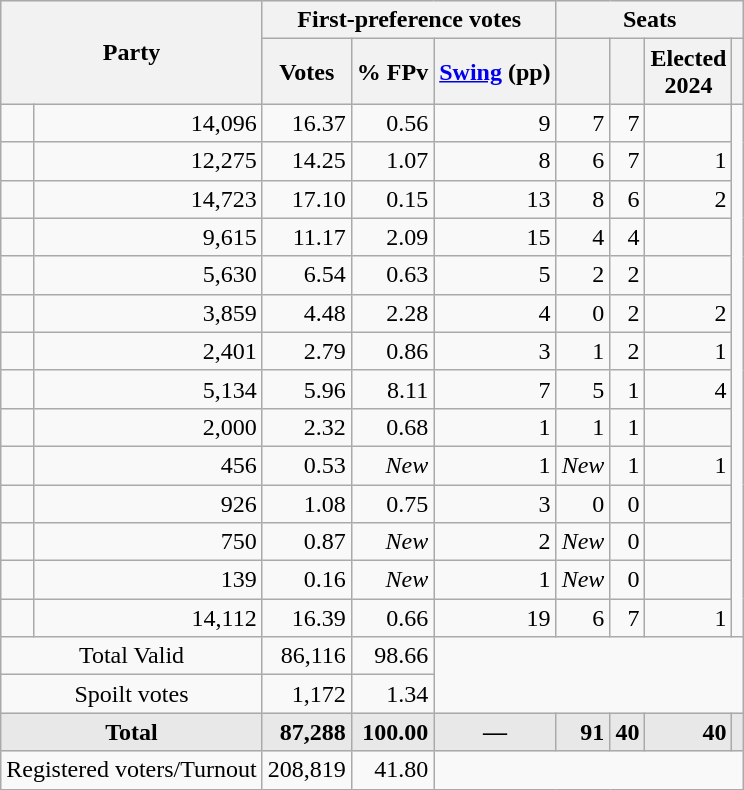<table class="wikitable sortable" style="text-align:center;">
<tr style="text-align:right; background-color:#E9E9E9; text-align:center">
<th rowspan="2" colspan="2">Party</th>
<th colspan="3">First-preference votes</th>
<th colspan="5">Seats</th>
</tr>
<tr style="text-align:right; background-color:#E9E9E9; text-align:center">
<th data-sort-type="number">Votes</th>
<th data-sort-type="number">% FPv</th>
<th data-sort-type="number"><a href='#'>Swing</a> (pp)</th>
<th data-sort-type="number"></th>
<th data-sort-type="number"><a href='#'></a></th>
<th data-sort-type="number">Elected<br>2024</th>
<th data-sort-type="number"></th>
</tr>
<tr>
<td></td>
<td align=right>14,096</td>
<td align=right>16.37</td>
<td align=right>0.56</td>
<td align=right>9</td>
<td align=right>7</td>
<td align=right>7</td>
<td align=right></td>
</tr>
<tr>
<td></td>
<td align=right>12,275</td>
<td align=right>14.25</td>
<td align=right>1.07</td>
<td align=right>8</td>
<td align=right>6</td>
<td align=right>7</td>
<td align=right>1</td>
</tr>
<tr>
<td></td>
<td align=right>14,723</td>
<td align=right>17.10</td>
<td align=right>0.15</td>
<td align=right>13</td>
<td align=right>8</td>
<td align=right>6</td>
<td align=right>2</td>
</tr>
<tr>
<td></td>
<td align=right>9,615</td>
<td align=right>11.17</td>
<td align=right>2.09</td>
<td align=right>15</td>
<td align=right>4</td>
<td align=right>4</td>
<td align=right></td>
</tr>
<tr>
<td></td>
<td align=right>5,630</td>
<td align=right>6.54</td>
<td align=right>0.63</td>
<td align=right>5</td>
<td align=right>2</td>
<td align=right>2</td>
<td align=right></td>
</tr>
<tr>
<td></td>
<td align=right>3,859</td>
<td align=right>4.48</td>
<td align=right>2.28</td>
<td align=right>4</td>
<td align=right>0</td>
<td align=right>2</td>
<td align=right>2</td>
</tr>
<tr>
<td></td>
<td align=right>2,401</td>
<td align=right>2.79</td>
<td align=right>0.86</td>
<td align=right>3</td>
<td align=right>1</td>
<td align=right>2</td>
<td align=right>1</td>
</tr>
<tr>
<td></td>
<td align=right>5,134</td>
<td align=right>5.96</td>
<td align=right>8.11</td>
<td align=right>7</td>
<td align=right>5</td>
<td align=right>1</td>
<td align=right>4</td>
</tr>
<tr>
<td></td>
<td align=right>2,000</td>
<td align=right>2.32</td>
<td align=right>0.68</td>
<td align=right>1</td>
<td align=right>1</td>
<td align=right>1</td>
<td align=right></td>
</tr>
<tr>
<td></td>
<td align=right>456</td>
<td align=right>0.53</td>
<td align=right><em>New</em></td>
<td align=right>1</td>
<td align=right><em>New</em></td>
<td align=right>1</td>
<td align=right>1</td>
</tr>
<tr>
<td></td>
<td align=right>926</td>
<td align=right>1.08</td>
<td align=right>0.75</td>
<td align=right>3</td>
<td align=right>0</td>
<td align=right>0</td>
<td align=right></td>
</tr>
<tr>
<td></td>
<td align=right>750</td>
<td align=right>0.87</td>
<td align=right><em>New</em></td>
<td align=right>2</td>
<td align=right><em>New</em></td>
<td align=right>0</td>
<td align=right></td>
</tr>
<tr>
<td></td>
<td align=right>139</td>
<td align=right>0.16</td>
<td align=right><em>New</em></td>
<td align=right>1</td>
<td align=right><em>New</em></td>
<td align=right>0</td>
<td align=right></td>
</tr>
<tr>
<td></td>
<td align=right>14,112</td>
<td align=right>16.39</td>
<td align=right>0.66</td>
<td align=right>19</td>
<td align=right>6</td>
<td align=right>7</td>
<td align=right>1</td>
</tr>
<tr class="sortbottom">
<td colspan=2>Total Valid</td>
<td align=right>86,116</td>
<td align=right>98.66</td>
<td rowspan=2 colspan=6></td>
</tr>
<tr>
<td colspan=2>Spoilt votes</td>
<td align=right>1,172</td>
<td align=right>1.34</td>
</tr>
<tr style="font-weight:bold; background:rgb(232,232,232);">
<td colspan=2>Total</td>
<td align=right>87,288</td>
<td align=right>100.00</td>
<td>—</td>
<td align=right>91</td>
<td align=right>40</td>
<td align=right>40</td>
<td></td>
</tr>
<tr>
<td colspan=2>Registered voters/Turnout</td>
<td align=right>208,819</td>
<td align=right>41.80</td>
<td colspan=6></td>
</tr>
</table>
